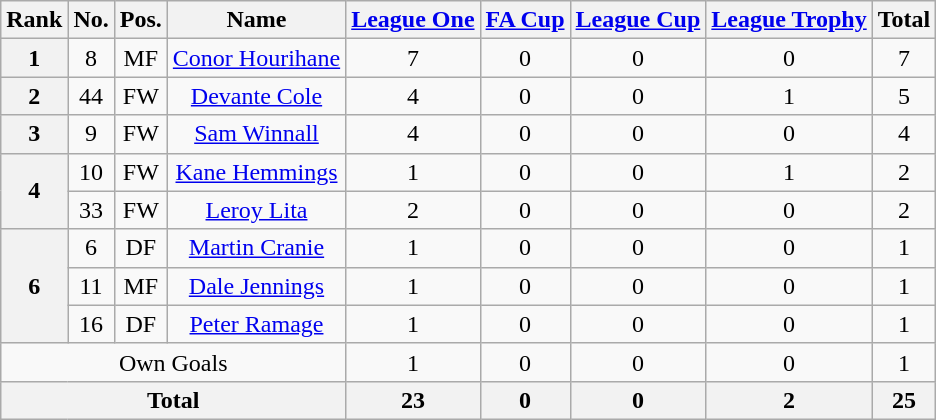<table class="wikitable sortable" style="text-align: center;">
<tr>
<th>Rank</th>
<th>No.</th>
<th>Pos.</th>
<th>Name</th>
<th><a href='#'>League One</a></th>
<th><a href='#'>FA Cup</a></th>
<th><a href='#'>League Cup</a></th>
<th><a href='#'>League Trophy</a></th>
<th>Total</th>
</tr>
<tr>
<th>1</th>
<td>8</td>
<td>MF</td>
<td><a href='#'>Conor Hourihane</a></td>
<td>7</td>
<td>0</td>
<td>0</td>
<td>0</td>
<td>7</td>
</tr>
<tr>
<th>2</th>
<td>44</td>
<td>FW</td>
<td><a href='#'>Devante Cole</a></td>
<td>4</td>
<td>0</td>
<td>0</td>
<td>1</td>
<td>5</td>
</tr>
<tr>
<th>3</th>
<td>9</td>
<td>FW</td>
<td><a href='#'>Sam Winnall</a></td>
<td>4</td>
<td>0</td>
<td>0</td>
<td>0</td>
<td>4</td>
</tr>
<tr>
<th rowspan=2>4</th>
<td>10</td>
<td>FW</td>
<td><a href='#'>Kane Hemmings</a></td>
<td>1</td>
<td>0</td>
<td>0</td>
<td>1</td>
<td>2</td>
</tr>
<tr>
<td>33</td>
<td>FW</td>
<td><a href='#'>Leroy Lita</a></td>
<td>2</td>
<td>0</td>
<td>0</td>
<td>0</td>
<td>2</td>
</tr>
<tr>
<th rowspan=3>6</th>
<td>6</td>
<td>DF</td>
<td><a href='#'>Martin Cranie</a></td>
<td>1</td>
<td>0</td>
<td>0</td>
<td>0</td>
<td>1</td>
</tr>
<tr>
<td>11</td>
<td>MF</td>
<td><a href='#'>Dale Jennings</a></td>
<td>1</td>
<td>0</td>
<td>0</td>
<td>0</td>
<td>1</td>
</tr>
<tr>
<td>16</td>
<td>DF</td>
<td><a href='#'>Peter Ramage</a></td>
<td>1</td>
<td>0</td>
<td>0</td>
<td>0</td>
<td>1</td>
</tr>
<tr>
<td colspan=4>Own Goals</td>
<td>1</td>
<td>0</td>
<td>0</td>
<td>0</td>
<td>1</td>
</tr>
<tr>
<th colspan=4>Total</th>
<th>23</th>
<th>0</th>
<th>0</th>
<th>2</th>
<th>25</th>
</tr>
</table>
